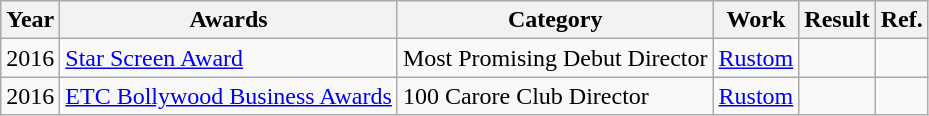<table class="wikitable">
<tr>
<th>Year</th>
<th>Awards</th>
<th>Category</th>
<th>Work</th>
<th>Result</th>
<th>Ref.</th>
</tr>
<tr>
<td>2016</td>
<td><a href='#'>Star Screen Award</a></td>
<td>Most Promising Debut Director</td>
<td><a href='#'>Rustom</a></td>
<td></td>
<td></td>
</tr>
<tr>
<td>2016</td>
<td><a href='#'>ETC Bollywood Business Awards</a></td>
<td>100 Carore Club Director</td>
<td><a href='#'>Rustom</a></td>
<td></td>
<td></td>
</tr>
</table>
